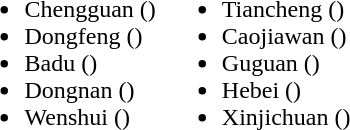<table>
<tr>
<td valign="top"><br><ul><li>Chengguan ()</li><li>Dongfeng ()</li><li>Badu ()</li><li>Dongnan ()</li><li>Wenshui ()</li></ul></td>
<td valign="top"><br><ul><li>Tiancheng ()</li><li>Caojiawan ()</li><li>Guguan ()</li><li>Hebei ()</li><li>Xinjichuan ()</li></ul></td>
</tr>
</table>
